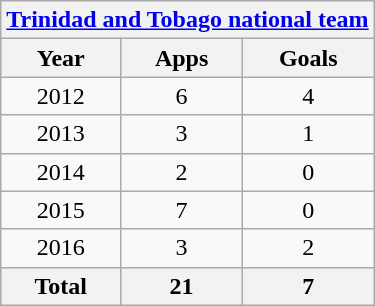<table class="wikitable" style="text-align:center">
<tr>
<th colspan=3><a href='#'>Trinidad and Tobago national team</a></th>
</tr>
<tr>
<th>Year</th>
<th>Apps</th>
<th>Goals</th>
</tr>
<tr>
<td>2012</td>
<td>6</td>
<td>4</td>
</tr>
<tr>
<td>2013</td>
<td>3</td>
<td>1</td>
</tr>
<tr>
<td>2014</td>
<td>2</td>
<td>0</td>
</tr>
<tr>
<td>2015</td>
<td>7</td>
<td>0</td>
</tr>
<tr>
<td>2016</td>
<td>3</td>
<td>2</td>
</tr>
<tr>
<th>Total</th>
<th>21</th>
<th>7</th>
</tr>
</table>
